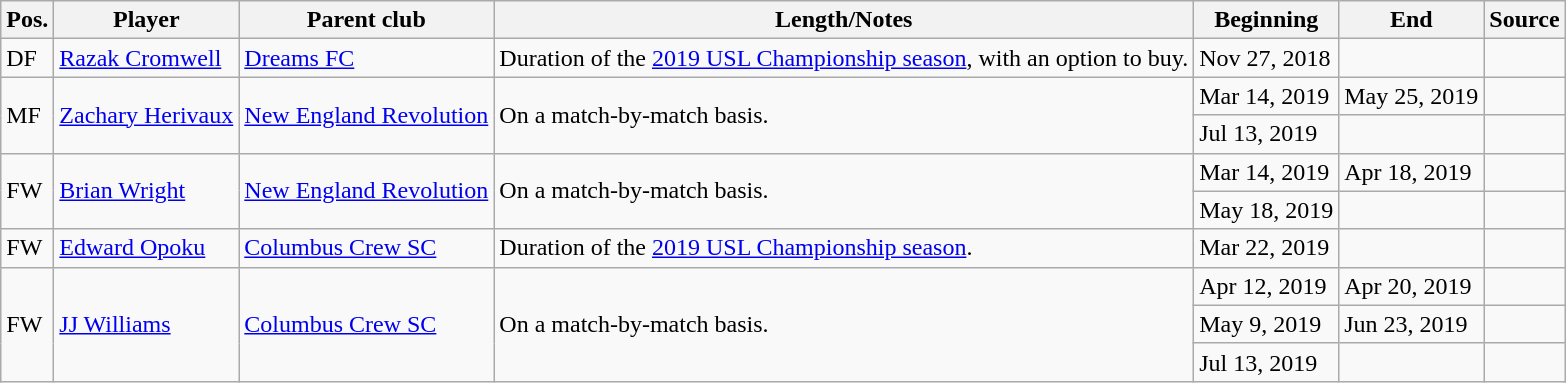<table class="wikitable sortable" style="text-align: left">
<tr>
<th><strong>Pos.</strong></th>
<th><strong>Player</strong></th>
<th><strong>Parent club</strong></th>
<th><strong>Length/Notes</strong></th>
<th><strong>Beginning</strong></th>
<th><strong>End</strong></th>
<th><strong>Source</strong></th>
</tr>
<tr>
<td>DF</td>
<td> <a href='#'>Razak Cromwell</a></td>
<td> <a href='#'>Dreams FC</a></td>
<td>Duration of the <a href='#'>2019 USL Championship season</a>, with an option to buy.</td>
<td>Nov 27, 2018</td>
<td></td>
<td align=center></td>
</tr>
<tr>
<td rowspan=2>MF</td>
<td rowspan=2> <a href='#'>Zachary Herivaux</a></td>
<td rowspan=2> <a href='#'>New England Revolution</a></td>
<td rowspan=2>On a match-by-match basis.</td>
<td>Mar 14, 2019</td>
<td>May 25, 2019</td>
<td align=center></td>
</tr>
<tr>
<td>Jul 13, 2019</td>
<td></td>
<td align=center></td>
</tr>
<tr>
<td rowspan=2>FW</td>
<td rowspan=2> <a href='#'>Brian Wright</a></td>
<td rowspan=2> <a href='#'>New England Revolution</a></td>
<td rowspan=2>On a match-by-match basis.</td>
<td>Mar 14, 2019</td>
<td>Apr 18, 2019</td>
<td align=center></td>
</tr>
<tr>
<td>May 18, 2019</td>
<td></td>
<td align=center></td>
</tr>
<tr>
<td>FW</td>
<td> <a href='#'>Edward Opoku</a></td>
<td> <a href='#'>Columbus Crew SC</a></td>
<td>Duration of the <a href='#'>2019 USL Championship season</a>.</td>
<td>Mar 22, 2019</td>
<td></td>
<td align=center></td>
</tr>
<tr>
<td rowspan=3>FW</td>
<td rowspan=3> <a href='#'>JJ Williams</a></td>
<td rowspan=3> <a href='#'>Columbus Crew SC</a></td>
<td rowspan=3>On a match-by-match basis.</td>
<td>Apr 12, 2019</td>
<td>Apr 20, 2019</td>
<td align=center></td>
</tr>
<tr>
<td>May 9, 2019</td>
<td>Jun 23, 2019</td>
<td align=center></td>
</tr>
<tr>
<td>Jul 13, 2019</td>
<td></td>
<td align=center></td>
</tr>
</table>
